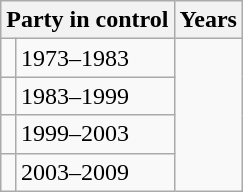<table class="wikitable">
<tr>
<th colspan="2">Party in control</th>
<th>Years</th>
</tr>
<tr>
<td></td>
<td>1973–1983</td>
</tr>
<tr>
<td></td>
<td>1983–1999</td>
</tr>
<tr>
<td></td>
<td>1999–2003</td>
</tr>
<tr>
<td></td>
<td>2003–2009</td>
</tr>
</table>
